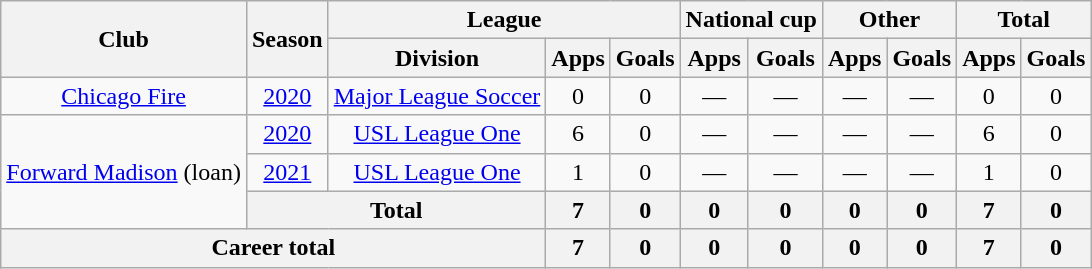<table class=wikitable style=text-align:center>
<tr>
<th rowspan=2>Club</th>
<th rowspan=2>Season</th>
<th colspan=3>League</th>
<th colspan=2>National cup</th>
<th colspan=2>Other</th>
<th colspan=2>Total</th>
</tr>
<tr>
<th>Division</th>
<th>Apps</th>
<th>Goals</th>
<th>Apps</th>
<th>Goals</th>
<th>Apps</th>
<th>Goals</th>
<th>Apps</th>
<th>Goals</th>
</tr>
<tr>
<td rowspan=1><a href='#'>Chicago Fire</a></td>
<td><a href='#'>2020</a></td>
<td><a href='#'>Major League Soccer</a></td>
<td>0</td>
<td>0</td>
<td>—</td>
<td>—</td>
<td>—</td>
<td>—</td>
<td>0</td>
<td>0</td>
</tr>
<tr>
<td rowspan=3><a href='#'>Forward Madison</a> (loan)</td>
<td><a href='#'>2020</a></td>
<td><a href='#'>USL League One</a></td>
<td>6</td>
<td>0</td>
<td>—</td>
<td>—</td>
<td>—</td>
<td>—</td>
<td>6</td>
<td>0</td>
</tr>
<tr>
<td><a href='#'>2021</a></td>
<td><a href='#'>USL League One</a></td>
<td>1</td>
<td>0</td>
<td>—</td>
<td>—</td>
<td>—</td>
<td>—</td>
<td>1</td>
<td>0</td>
</tr>
<tr>
<th colspan=2>Total</th>
<th>7</th>
<th>0</th>
<th>0</th>
<th>0</th>
<th>0</th>
<th>0</th>
<th>7</th>
<th>0</th>
</tr>
<tr>
<th colspan=3>Career total</th>
<th>7</th>
<th>0</th>
<th>0</th>
<th>0</th>
<th>0</th>
<th>0</th>
<th>7</th>
<th>0</th>
</tr>
</table>
